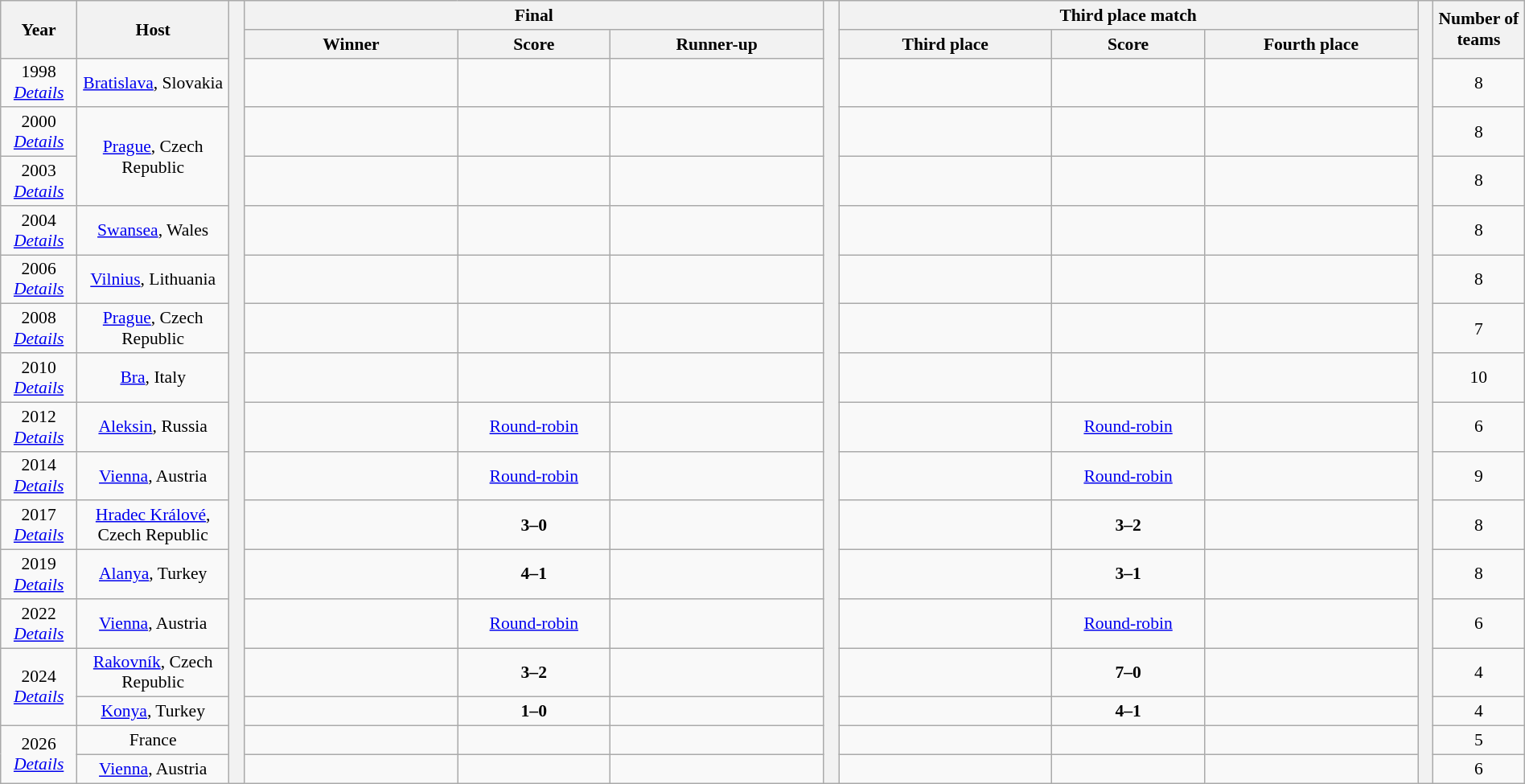<table class="wikitable" style="text-align:center;width:100%; font-size:90%;">
<tr>
<th rowspan=2 width=5%>Year</th>
<th rowspan=2 width=10%>Host</th>
<th width=1% rowspan=18></th>
<th colspan=3>Final</th>
<th width=1% rowspan=18></th>
<th colspan=3>Third place match</th>
<th width=1% rowspan=18></th>
<th width=6% rowspan=2>Number of teams</th>
</tr>
<tr>
<th width=14%>Winner</th>
<th width=10%>Score</th>
<th width=14%>Runner-up</th>
<th width=14%>Third place</th>
<th width=10%>Score</th>
<th width=14%>Fourth place</th>
</tr>
<tr>
<td>1998<br><em><a href='#'>Details</a></em></td>
<td><a href='#'>Bratislava</a>, Slovakia</td>
<td><strong></strong></td>
<td></td>
<td></td>
<td></td>
<td></td>
<td></td>
<td>8</td>
</tr>
<tr>
<td>2000<br><em><a href='#'>Details</a></em></td>
<td rowspan=2><a href='#'>Prague</a>, Czech Republic</td>
<td><strong></strong></td>
<td></td>
<td></td>
<td></td>
<td></td>
<td></td>
<td>8</td>
</tr>
<tr>
<td>2003<br><em><a href='#'>Details</a></em></td>
<td><strong></strong></td>
<td></td>
<td></td>
<td></td>
<td></td>
<td></td>
<td>8</td>
</tr>
<tr>
<td>2004<br><em><a href='#'>Details</a></em></td>
<td><a href='#'>Swansea</a>, Wales</td>
<td><strong></strong></td>
<td></td>
<td></td>
<td></td>
<td></td>
<td></td>
<td>8</td>
</tr>
<tr>
<td>2006<br><em><a href='#'>Details</a></em></td>
<td><a href='#'>Vilnius</a>, Lithuania</td>
<td><strong></strong></td>
<td></td>
<td></td>
<td></td>
<td></td>
<td></td>
<td>8</td>
</tr>
<tr>
<td>2008<br><em><a href='#'>Details</a></em></td>
<td><a href='#'>Prague</a>, Czech Republic</td>
<td><strong></strong></td>
<td></td>
<td></td>
<td></td>
<td></td>
<td></td>
<td>7</td>
</tr>
<tr>
<td>2010<br><em><a href='#'>Details</a></em></td>
<td><a href='#'>Bra</a>, Italy</td>
<td><strong></strong></td>
<td></td>
<td></td>
<td></td>
<td></td>
<td></td>
<td>10</td>
</tr>
<tr>
<td>2012<br><em><a href='#'>Details</a></em></td>
<td><a href='#'>Aleksin</a>, Russia</td>
<td><strong></strong></td>
<td><a href='#'>Round-robin</a></td>
<td></td>
<td></td>
<td><a href='#'>Round-robin</a></td>
<td></td>
<td>6</td>
</tr>
<tr>
<td>2014<br><em><a href='#'>Details</a></em></td>
<td><a href='#'>Vienna</a>, Austria</td>
<td><strong></strong></td>
<td><a href='#'>Round-robin</a></td>
<td></td>
<td></td>
<td><a href='#'>Round-robin</a></td>
<td></td>
<td>9</td>
</tr>
<tr>
<td>2017<br><em><a href='#'>Details</a></em></td>
<td><a href='#'>Hradec Králové</a>, Czech Republic</td>
<td><strong></strong></td>
<td><strong>3–0</strong></td>
<td></td>
<td></td>
<td><strong>3–2</strong></td>
<td></td>
<td>8</td>
</tr>
<tr>
<td>2019<br><em><a href='#'>Details</a></em></td>
<td><a href='#'>Alanya</a>, Turkey</td>
<td><strong></strong></td>
<td><strong>4–1</strong></td>
<td></td>
<td></td>
<td><strong>3–1</strong></td>
<td></td>
<td>8</td>
</tr>
<tr>
<td>2022<br><em><a href='#'>Details</a></em></td>
<td><a href='#'>Vienna</a>, Austria</td>
<td><strong></strong></td>
<td><a href='#'>Round-robin</a></td>
<td></td>
<td></td>
<td><a href='#'>Round-robin</a></td>
<td></td>
<td>6</td>
</tr>
<tr>
<td rowspan=2>2024<br><em><a href='#'>Details</a></em></td>
<td><a href='#'>Rakovník</a>, Czech Republic</td>
<td></td>
<td><strong>3–2</strong></td>
<td></td>
<td></td>
<td><strong>7–0</strong></td>
<td></td>
<td>4</td>
</tr>
<tr>
<td><a href='#'>Konya</a>, Turkey</td>
<td></td>
<td><strong>1–0</strong></td>
<td></td>
<td></td>
<td><strong>4–1</strong></td>
<td></td>
<td>4</td>
</tr>
<tr>
<td rowspan=2>2026<br><em><a href='#'>Details</a></em></td>
<td>France</td>
<td></td>
<td></td>
<td></td>
<td></td>
<td></td>
<td></td>
<td>5</td>
</tr>
<tr>
<td><a href='#'>Vienna</a>, Austria</td>
<td></td>
<td></td>
<td></td>
<td></td>
<td></td>
<td></td>
<td>6</td>
</tr>
</table>
